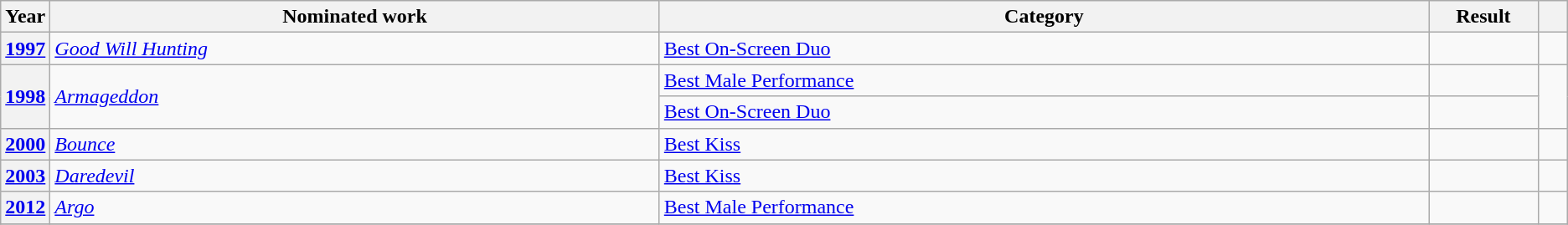<table class=wikitable>
<tr>
<th scope="col" style="width:1em;">Year</th>
<th scope="col" style="width:30em;">Nominated work</th>
<th scope="col" style="width:38em;">Category</th>
<th scope="col" style="width:5em;">Result</th>
<th scope="col" style="width:1em;"></th>
</tr>
<tr>
<th scope="row"><a href='#'>1997</a></th>
<td><em><a href='#'>Good Will Hunting</a></em></td>
<td><a href='#'>Best On-Screen Duo</a></td>
<td></td>
<td style="text-align:center;"></td>
</tr>
<tr>
<th scope="row" rowspan="2"><a href='#'>1998</a></th>
<td rowspan="2"><em><a href='#'>Armageddon</a></em></td>
<td><a href='#'>Best Male Performance</a></td>
<td></td>
<td rowspan="2" style="text-align:center;"></td>
</tr>
<tr>
<td><a href='#'>Best On-Screen Duo</a></td>
<td></td>
</tr>
<tr>
<th scope="row"><a href='#'>2000</a></th>
<td><em><a href='#'>Bounce</a></em></td>
<td><a href='#'>Best Kiss</a> </td>
<td></td>
<td style="text-align:center;"></td>
</tr>
<tr>
<th scope="row"><a href='#'>2003</a></th>
<td><em><a href='#'>Daredevil</a></em></td>
<td><a href='#'>Best Kiss</a> </td>
<td></td>
<td style="text-align:center;"></td>
</tr>
<tr>
<th scope="row"><a href='#'>2012</a></th>
<td><em><a href='#'>Argo</a></em></td>
<td><a href='#'>Best Male Performance</a></td>
<td></td>
<td style="text-align:center;"></td>
</tr>
<tr>
</tr>
</table>
